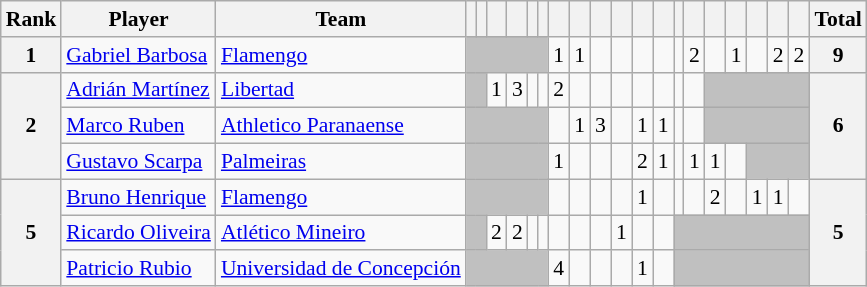<table class="wikitable" style="text-align:center; font-size:90%">
<tr>
<th>Rank</th>
<th>Player</th>
<th>Team</th>
<th></th>
<th></th>
<th></th>
<th></th>
<th></th>
<th></th>
<th></th>
<th></th>
<th></th>
<th></th>
<th></th>
<th></th>
<th></th>
<th></th>
<th></th>
<th></th>
<th></th>
<th></th>
<th>  </th>
<th>Total</th>
</tr>
<tr>
<th>1</th>
<td align=left> <a href='#'>Gabriel Barbosa</a></td>
<td align=left> <a href='#'>Flamengo</a></td>
<td bgcolor="silver" colspan=6></td>
<td>1</td>
<td>1</td>
<td></td>
<td></td>
<td></td>
<td></td>
<td></td>
<td>2</td>
<td></td>
<td>1</td>
<td></td>
<td>2</td>
<td>2</td>
<th>9</th>
</tr>
<tr>
<th rowspan=3>2</th>
<td align=left> <a href='#'>Adrián Martínez</a></td>
<td align=left> <a href='#'>Libertad</a></td>
<td bgcolor="silver" colspan=2></td>
<td>1</td>
<td>3</td>
<td></td>
<td></td>
<td>2</td>
<td></td>
<td></td>
<td></td>
<td></td>
<td></td>
<td></td>
<td></td>
<td bgcolor="silver" colspan=5></td>
<th rowspan=3>6</th>
</tr>
<tr>
<td align=left> <a href='#'>Marco Ruben</a></td>
<td align=left> <a href='#'>Athletico Paranaense</a></td>
<td bgcolor="silver" colspan=6></td>
<td></td>
<td>1</td>
<td>3</td>
<td></td>
<td>1</td>
<td>1</td>
<td></td>
<td></td>
<td bgcolor="silver" colspan=5></td>
</tr>
<tr>
<td align=left> <a href='#'>Gustavo Scarpa</a></td>
<td align=left> <a href='#'>Palmeiras</a></td>
<td bgcolor="silver" colspan=6></td>
<td>1</td>
<td></td>
<td></td>
<td></td>
<td>2</td>
<td>1</td>
<td></td>
<td>1</td>
<td>1</td>
<td></td>
<td bgcolor="silver" colspan=3></td>
</tr>
<tr>
<th rowspan=3>5</th>
<td align=left> <a href='#'>Bruno Henrique</a></td>
<td align=left> <a href='#'>Flamengo</a></td>
<td bgcolor="silver" colspan=6></td>
<td></td>
<td></td>
<td></td>
<td></td>
<td>1</td>
<td></td>
<td></td>
<td></td>
<td>2</td>
<td></td>
<td>1</td>
<td>1</td>
<td></td>
<th rowspan=3>5</th>
</tr>
<tr>
<td align=left> <a href='#'>Ricardo Oliveira</a></td>
<td align=left> <a href='#'>Atlético Mineiro</a></td>
<td bgcolor="silver" colspan=2></td>
<td>2</td>
<td>2</td>
<td></td>
<td></td>
<td></td>
<td></td>
<td></td>
<td>1</td>
<td></td>
<td></td>
<td bgcolor="silver" colspan=7></td>
</tr>
<tr>
<td align=left> <a href='#'>Patricio Rubio</a></td>
<td align=left> <a href='#'>Universidad de Concepción</a></td>
<td bgcolor="silver" colspan=6></td>
<td>4</td>
<td></td>
<td></td>
<td></td>
<td>1</td>
<td></td>
<td bgcolor="silver" colspan=7></td>
</tr>
</table>
